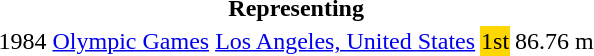<table>
<tr>
<th colspan="5">Representing </th>
</tr>
<tr>
<td>1984</td>
<td><a href='#'>Olympic Games</a></td>
<td><a href='#'>Los Angeles, United States</a></td>
<td bgcolor="gold">1st</td>
<td>86.76 m</td>
</tr>
</table>
